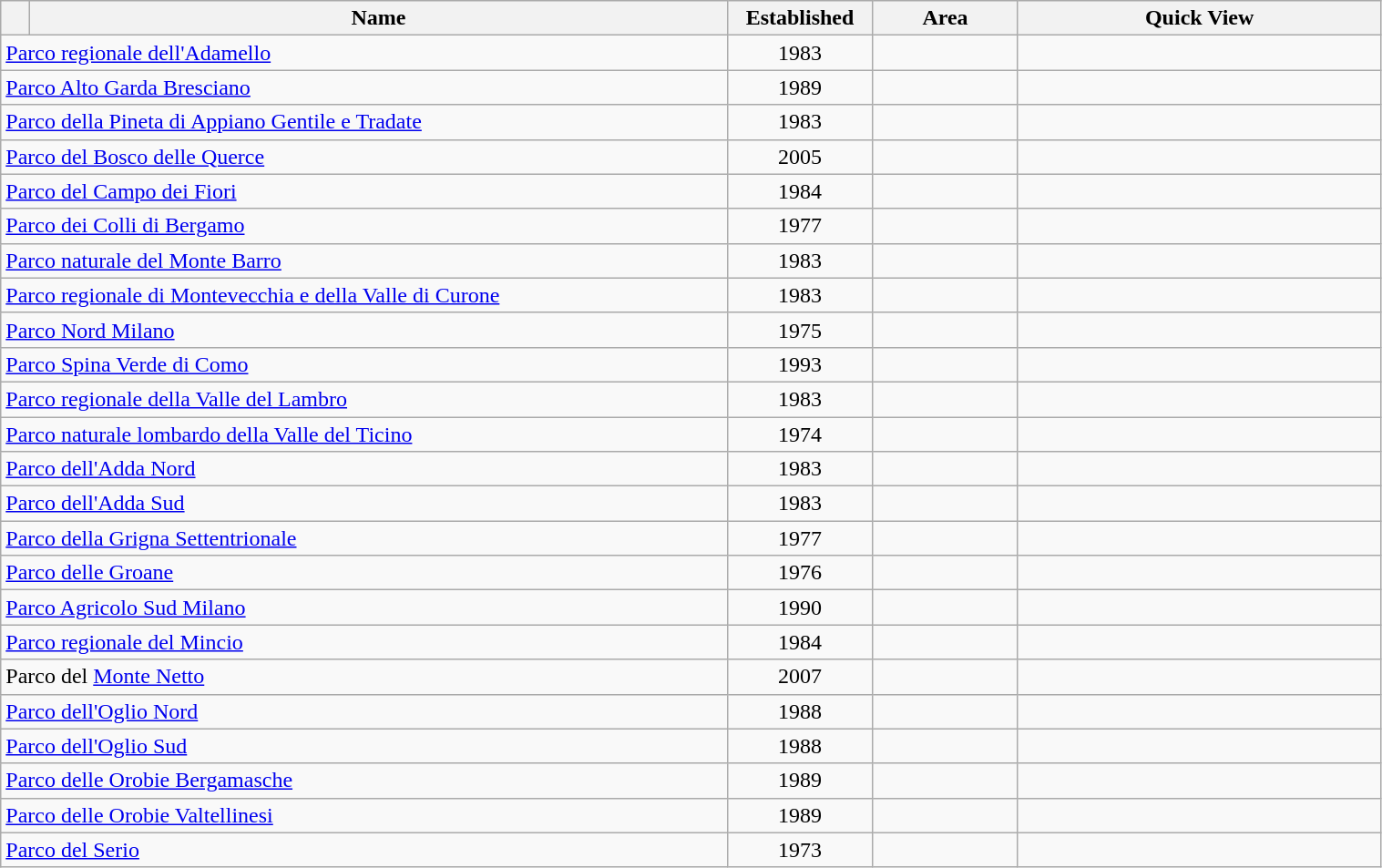<table class="wikitable sortable" border="1" width="80%">
<tr>
<th style="width:2%" class="unsortable"></th>
<th style="width:48%">Name</th>
<th style="width:10%">Established</th>
<th style="width:10%">Area</th>
<th style="width:25%" class="unsortable">Quick View</th>
</tr>
<tr>
<td colspan="2"><a href='#'>Parco regionale dell'Adamello</a></td>
<td align="center">1983</td>
<td align="center"></td>
<td></td>
</tr>
<tr>
<td colspan="2"><a href='#'>Parco Alto Garda Bresciano</a></td>
<td align="center">1989</td>
<td align="center"></td>
<td></td>
</tr>
<tr>
<td colspan="2"><a href='#'>Parco della Pineta di Appiano Gentile e Tradate</a></td>
<td align="center">1983</td>
<td align="center"></td>
<td></td>
</tr>
<tr>
<td colspan="2"><a href='#'>Parco del Bosco delle Querce</a></td>
<td align="center">2005</td>
<td align="center"></td>
<td></td>
</tr>
<tr>
<td colspan="2"><a href='#'>Parco del Campo dei Fiori</a></td>
<td align="center">1984</td>
<td align="center"></td>
<td></td>
</tr>
<tr>
<td colspan="2"><a href='#'>Parco dei Colli di Bergamo</a></td>
<td align="center">1977</td>
<td align="center"></td>
<td></td>
</tr>
<tr>
<td colspan="2"><a href='#'>Parco naturale del Monte Barro</a></td>
<td align="center">1983</td>
<td align="center"></td>
<td></td>
</tr>
<tr>
<td colspan="2"><a href='#'>Parco regionale di Montevecchia e della Valle di Curone</a></td>
<td align="center">1983</td>
<td align="center"></td>
<td></td>
</tr>
<tr>
<td colspan="2"><a href='#'>Parco Nord Milano</a></td>
<td align="center">1975</td>
<td align="center"></td>
<td></td>
</tr>
<tr>
<td colspan="2"><a href='#'>Parco Spina Verde di Como</a></td>
<td align="center">1993</td>
<td align="center"></td>
<td></td>
</tr>
<tr>
<td colspan="2"><a href='#'>Parco regionale della Valle del Lambro</a></td>
<td align="center">1983</td>
<td align="center"></td>
<td></td>
</tr>
<tr>
<td colspan="2"><a href='#'>Parco naturale lombardo della Valle del Ticino</a></td>
<td align="center">1974</td>
<td align="center"></td>
<td></td>
</tr>
<tr>
<td colspan="2"><a href='#'>Parco dell'Adda Nord</a></td>
<td align="center">1983</td>
<td align="center"></td>
<td></td>
</tr>
<tr>
<td colspan="2"><a href='#'>Parco dell'Adda Sud</a></td>
<td align="center">1983</td>
<td align="center"></td>
<td></td>
</tr>
<tr>
<td colspan="2"><a href='#'>Parco della Grigna Settentrionale</a></td>
<td align="center">1977</td>
<td align="center"></td>
<td></td>
</tr>
<tr>
<td colspan="2"><a href='#'>Parco delle Groane</a></td>
<td align="center">1976</td>
<td align="center"></td>
<td></td>
</tr>
<tr>
<td colspan="2"><a href='#'>Parco Agricolo Sud Milano</a></td>
<td align="center">1990</td>
<td align="center"></td>
<td></td>
</tr>
<tr>
<td colspan="2"><a href='#'>Parco regionale del Mincio</a></td>
<td align="center">1984</td>
<td align="center"></td>
<td></td>
</tr>
<tr>
<td colspan="2">Parco del <a href='#'>Monte Netto</a></td>
<td align="center">2007</td>
<td align="center"></td>
<td></td>
</tr>
<tr>
<td colspan="2"><a href='#'>Parco dell'Oglio Nord</a></td>
<td align="center">1988</td>
<td align="center"></td>
<td></td>
</tr>
<tr>
<td colspan="2"><a href='#'>Parco dell'Oglio Sud</a></td>
<td align="center">1988</td>
<td align="center"></td>
<td></td>
</tr>
<tr>
<td colspan="2"><a href='#'>Parco delle Orobie Bergamasche</a></td>
<td align="center">1989</td>
<td align="center"></td>
<td></td>
</tr>
<tr>
<td colspan="2"><a href='#'>Parco delle Orobie Valtellinesi</a></td>
<td align="center">1989</td>
<td align="center"></td>
<td></td>
</tr>
<tr>
<td colspan="2"><a href='#'>Parco del Serio</a></td>
<td align="center">1973</td>
<td align="center"></td>
<td></td>
</tr>
</table>
